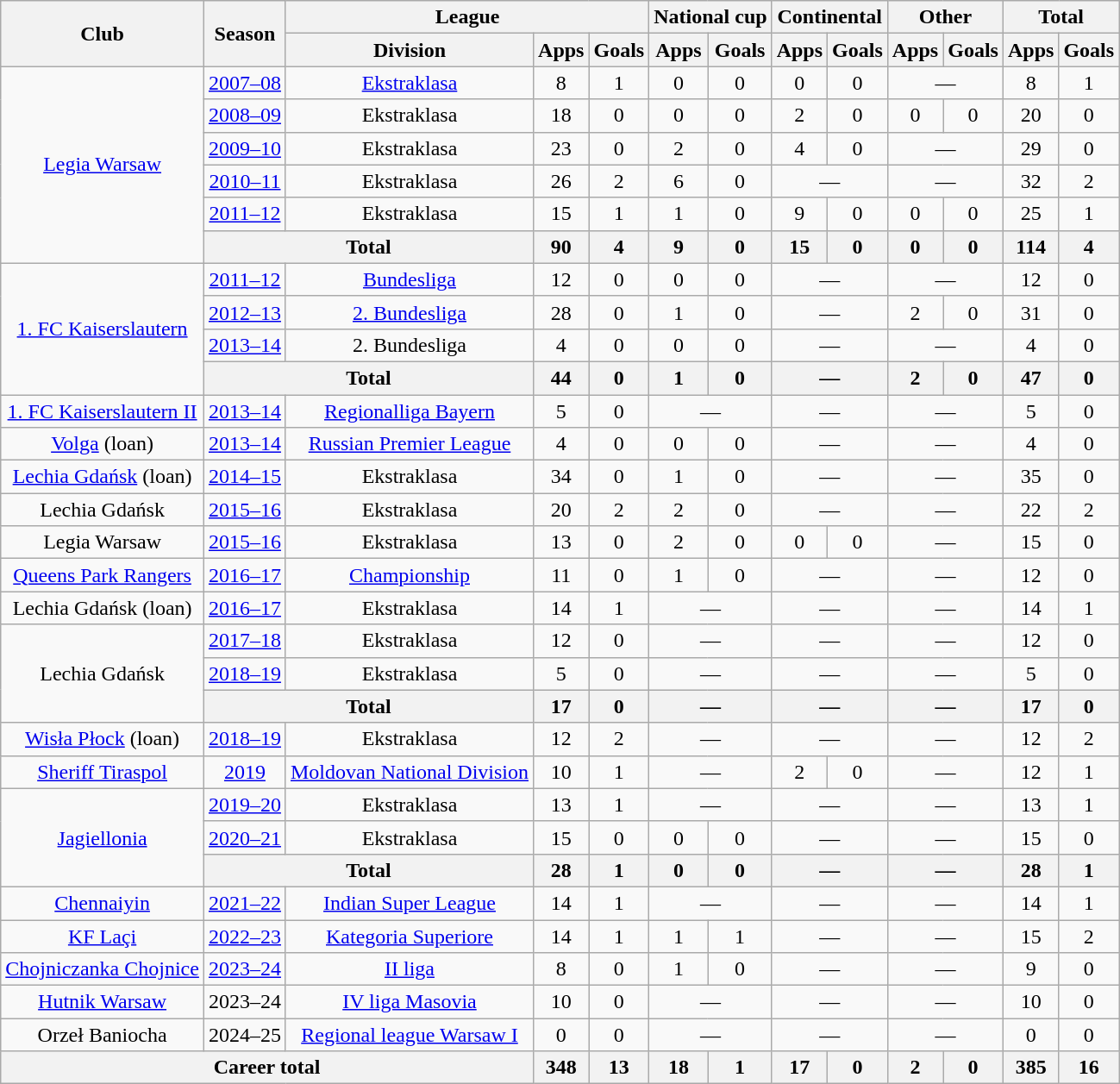<table class="wikitable" style="text-align: center;">
<tr>
<th rowspan="2">Club</th>
<th rowspan="2">Season</th>
<th colspan="3">League</th>
<th colspan="2">National cup</th>
<th colspan="2">Continental</th>
<th colspan="2">Other</th>
<th colspan="2">Total</th>
</tr>
<tr>
<th>Division</th>
<th>Apps</th>
<th>Goals</th>
<th>Apps</th>
<th>Goals</th>
<th>Apps</th>
<th>Goals</th>
<th>Apps</th>
<th>Goals</th>
<th>Apps</th>
<th>Goals</th>
</tr>
<tr>
<td rowspan="6"><a href='#'>Legia Warsaw</a></td>
<td><a href='#'>2007–08</a></td>
<td><a href='#'>Ekstraklasa</a></td>
<td>8</td>
<td>1</td>
<td>0</td>
<td>0</td>
<td>0</td>
<td>0</td>
<td colspan="2">—</td>
<td>8</td>
<td>1</td>
</tr>
<tr>
<td><a href='#'>2008–09</a></td>
<td>Ekstraklasa</td>
<td>18</td>
<td>0</td>
<td>0</td>
<td>0</td>
<td>2</td>
<td>0</td>
<td>0</td>
<td>0</td>
<td>20</td>
<td>0</td>
</tr>
<tr>
<td><a href='#'>2009–10</a></td>
<td>Ekstraklasa</td>
<td>23</td>
<td>0</td>
<td>2</td>
<td>0</td>
<td>4</td>
<td>0</td>
<td colspan="2">—</td>
<td>29</td>
<td>0</td>
</tr>
<tr>
<td><a href='#'>2010–11</a></td>
<td>Ekstraklasa</td>
<td>26</td>
<td>2</td>
<td>6</td>
<td>0</td>
<td colspan="2">—</td>
<td colspan="2">—</td>
<td>32</td>
<td>2</td>
</tr>
<tr>
<td><a href='#'>2011–12</a></td>
<td>Ekstraklasa</td>
<td>15</td>
<td>1</td>
<td>1</td>
<td>0</td>
<td>9</td>
<td>0</td>
<td>0</td>
<td>0</td>
<td>25</td>
<td>1</td>
</tr>
<tr>
<th colspan="2">Total</th>
<th>90</th>
<th>4</th>
<th>9</th>
<th>0</th>
<th>15</th>
<th>0</th>
<th>0</th>
<th>0</th>
<th>114</th>
<th>4</th>
</tr>
<tr>
<td rowspan="4"><a href='#'>1. FC Kaiserslautern</a></td>
<td><a href='#'>2011–12</a></td>
<td><a href='#'>Bundesliga</a></td>
<td>12</td>
<td>0</td>
<td>0</td>
<td>0</td>
<td colspan="2">—</td>
<td colspan="2">—</td>
<td>12</td>
<td>0</td>
</tr>
<tr>
<td><a href='#'>2012–13</a></td>
<td><a href='#'>2. Bundesliga</a></td>
<td>28</td>
<td>0</td>
<td>1</td>
<td>0</td>
<td colspan="2">—</td>
<td>2</td>
<td>0</td>
<td>31</td>
<td>0</td>
</tr>
<tr>
<td><a href='#'>2013–14</a></td>
<td>2. Bundesliga</td>
<td>4</td>
<td>0</td>
<td>0</td>
<td>0</td>
<td colspan="2">—</td>
<td colspan="2">—</td>
<td>4</td>
<td>0</td>
</tr>
<tr>
<th colspan="2">Total</th>
<th>44</th>
<th>0</th>
<th>1</th>
<th>0</th>
<th colspan="2">—</th>
<th>2</th>
<th>0</th>
<th>47</th>
<th>0</th>
</tr>
<tr>
<td rowspan="1"><a href='#'>1. FC Kaiserslautern II</a></td>
<td><a href='#'>2013–14</a></td>
<td><a href='#'>Regionalliga Bayern</a></td>
<td>5</td>
<td>0</td>
<td colspan="2">—</td>
<td colspan="2">—</td>
<td colspan="2">—</td>
<td>5</td>
<td>0</td>
</tr>
<tr>
<td rowspan="1"><a href='#'>Volga</a> (loan)</td>
<td><a href='#'>2013–14</a></td>
<td><a href='#'>Russian Premier League</a></td>
<td>4</td>
<td>0</td>
<td>0</td>
<td>0</td>
<td colspan="2">—</td>
<td colspan="2">—</td>
<td>4</td>
<td>0</td>
</tr>
<tr>
<td rowspan="1"><a href='#'>Lechia Gdańsk</a> (loan)</td>
<td><a href='#'>2014–15</a></td>
<td>Ekstraklasa</td>
<td>34</td>
<td>0</td>
<td>1</td>
<td>0</td>
<td colspan="2">—</td>
<td colspan="2">—</td>
<td>35</td>
<td>0</td>
</tr>
<tr>
<td rowspan="1">Lechia Gdańsk</td>
<td><a href='#'>2015–16</a></td>
<td>Ekstraklasa</td>
<td>20</td>
<td>2</td>
<td>2</td>
<td>0</td>
<td colspan="2">—</td>
<td colspan="2">—</td>
<td>22</td>
<td>2</td>
</tr>
<tr>
<td rowspan="1">Legia Warsaw</td>
<td><a href='#'>2015–16</a></td>
<td>Ekstraklasa</td>
<td>13</td>
<td>0</td>
<td>2</td>
<td>0</td>
<td>0</td>
<td>0</td>
<td colspan="2">—</td>
<td>15</td>
<td>0</td>
</tr>
<tr>
<td rowspan="1"><a href='#'>Queens Park Rangers</a></td>
<td><a href='#'>2016–17</a></td>
<td><a href='#'>Championship</a></td>
<td>11</td>
<td>0</td>
<td>1</td>
<td>0</td>
<td colspan="2">—</td>
<td colspan="2">—</td>
<td>12</td>
<td>0</td>
</tr>
<tr>
<td rowspan="1">Lechia Gdańsk (loan)</td>
<td><a href='#'>2016–17</a></td>
<td>Ekstraklasa</td>
<td>14</td>
<td>1</td>
<td colspan="2">—</td>
<td colspan="2">—</td>
<td colspan="2">—</td>
<td>14</td>
<td>1</td>
</tr>
<tr>
<td rowspan="3">Lechia Gdańsk</td>
<td><a href='#'>2017–18</a></td>
<td>Ekstraklasa</td>
<td>12</td>
<td>0</td>
<td colspan="2">—</td>
<td colspan="2">—</td>
<td colspan="2">—</td>
<td>12</td>
<td>0</td>
</tr>
<tr>
<td><a href='#'>2018–19</a></td>
<td>Ekstraklasa</td>
<td>5</td>
<td>0</td>
<td colspan="2">—</td>
<td colspan="2">—</td>
<td colspan="2">—</td>
<td>5</td>
<td>0</td>
</tr>
<tr>
<th colspan="2">Total</th>
<th>17</th>
<th>0</th>
<th colspan="2">—</th>
<th colspan="2">—</th>
<th colspan="2">—</th>
<th>17</th>
<th>0</th>
</tr>
<tr>
<td rowspan="1"><a href='#'>Wisła Płock</a> (loan)</td>
<td><a href='#'>2018–19</a></td>
<td>Ekstraklasa</td>
<td>12</td>
<td>2</td>
<td colspan="2">—</td>
<td colspan="2">—</td>
<td colspan="2">—</td>
<td>12</td>
<td>2</td>
</tr>
<tr>
<td rowspan="1"><a href='#'>Sheriff Tiraspol</a></td>
<td><a href='#'>2019</a></td>
<td rowspan="1"><a href='#'>Moldovan National Division</a></td>
<td>10</td>
<td>1</td>
<td colspan="2">—</td>
<td>2</td>
<td>0</td>
<td colspan="2">—</td>
<td>12</td>
<td>1</td>
</tr>
<tr>
<td rowspan="3"><a href='#'>Jagiellonia</a></td>
<td><a href='#'>2019–20</a></td>
<td>Ekstraklasa</td>
<td>13</td>
<td>1</td>
<td colspan="2">—</td>
<td colspan="2">—</td>
<td colspan="2">—</td>
<td>13</td>
<td>1</td>
</tr>
<tr>
<td><a href='#'>2020–21</a></td>
<td>Ekstraklasa</td>
<td>15</td>
<td>0</td>
<td>0</td>
<td>0</td>
<td colspan="2">—</td>
<td colspan="2">—</td>
<td>15</td>
<td>0</td>
</tr>
<tr>
<th colspan="2">Total</th>
<th>28</th>
<th>1</th>
<th>0</th>
<th>0</th>
<th colspan="2">—</th>
<th colspan="2">—</th>
<th>28</th>
<th>1</th>
</tr>
<tr>
<td rowspan="1"><a href='#'>Chennaiyin</a></td>
<td><a href='#'>2021–22</a></td>
<td rowspan="1"><a href='#'>Indian Super League</a></td>
<td>14</td>
<td>1</td>
<td colspan="2">—</td>
<td colspan="2">—</td>
<td colspan="2">—</td>
<td>14</td>
<td>1</td>
</tr>
<tr>
<td rowspan="1"><a href='#'>KF Laçi</a></td>
<td><a href='#'>2022–23</a></td>
<td rowspan="1"><a href='#'>Kategoria Superiore</a></td>
<td>14</td>
<td>1</td>
<td>1</td>
<td>1</td>
<td colspan="2">—</td>
<td colspan="2">—</td>
<td>15</td>
<td>2</td>
</tr>
<tr>
<td rowspan="1"><a href='#'>Chojniczanka Chojnice</a></td>
<td><a href='#'>2023–24</a></td>
<td rowspan="1"><a href='#'>II liga</a></td>
<td>8</td>
<td>0</td>
<td>1</td>
<td>0</td>
<td colspan="2">—</td>
<td colspan="2">—</td>
<td>9</td>
<td>0</td>
</tr>
<tr>
<td rowspan="1"><a href='#'>Hutnik Warsaw</a></td>
<td>2023–24</td>
<td rowspan="1"><a href='#'>IV liga Masovia</a></td>
<td>10</td>
<td>0</td>
<td colspan="2">—</td>
<td colspan="2">—</td>
<td colspan="2">—</td>
<td>10</td>
<td>0</td>
</tr>
<tr>
<td rowspan="1">Orzeł Baniocha</td>
<td>2024–25</td>
<td rowspan="1"><a href='#'>Regional league Warsaw I</a></td>
<td>0</td>
<td>0</td>
<td colspan="2">—</td>
<td colspan="2">—</td>
<td colspan="2">—</td>
<td>0</td>
<td>0</td>
</tr>
<tr>
<th colspan="3">Career total</th>
<th>348</th>
<th>13</th>
<th>18</th>
<th>1</th>
<th>17</th>
<th>0</th>
<th>2</th>
<th>0</th>
<th>385</th>
<th>16</th>
</tr>
</table>
